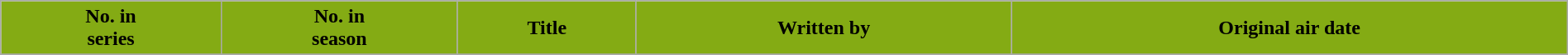<table class="wikitable plainrowheaders" style="width:100%; margin-right:0;">
<tr>
<th style="background:#84ab14">No. in<br>series</th>
<th style="background:#84ab14">No. in<br>season</th>
<th style="background:#84ab14">Title</th>
<th style="background:#84ab14">Written by</th>
<th style="background:#84ab14">Original air date</th>
</tr>
<tr>
</tr>
</table>
